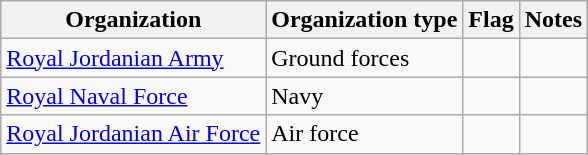<table class="wikitable">
<tr>
<th>Organization</th>
<th>Organization type</th>
<th>Flag</th>
<th>Notes</th>
</tr>
<tr>
<td><a href='#'>Royal Jordanian Army</a></td>
<td>Ground forces</td>
<td></td>
<td></td>
</tr>
<tr>
<td><a href='#'>Royal Naval Force</a></td>
<td>Navy</td>
<td></td>
<td></td>
</tr>
<tr>
<td><a href='#'>Royal Jordanian Air Force</a></td>
<td>Air force</td>
<td></td>
<td></td>
</tr>
</table>
